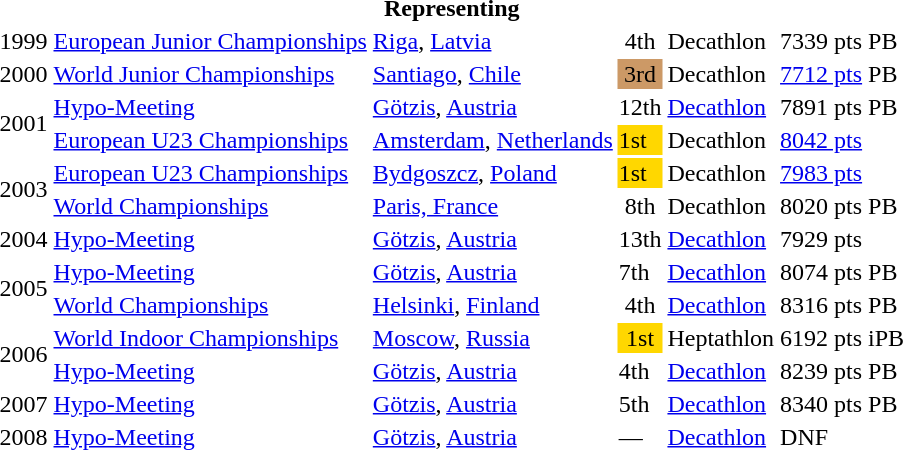<table>
<tr>
<th colspan="6">Representing </th>
</tr>
<tr>
<td>1999</td>
<td><a href='#'>European Junior Championships</a></td>
<td><a href='#'>Riga</a>, <a href='#'>Latvia</a></td>
<td align="center">4th</td>
<td>Decathlon</td>
<td>7339 pts PB</td>
</tr>
<tr>
<td>2000</td>
<td><a href='#'>World Junior Championships</a></td>
<td><a href='#'>Santiago</a>, <a href='#'>Chile</a></td>
<td bgcolor="cc9966" align="center">3rd</td>
<td>Decathlon</td>
<td><a href='#'>7712 pts</a> PB</td>
</tr>
<tr>
<td rowspan=2>2001</td>
<td><a href='#'>Hypo-Meeting</a></td>
<td><a href='#'>Götzis</a>, <a href='#'>Austria</a></td>
<td>12th</td>
<td><a href='#'>Decathlon</a></td>
<td>7891 pts PB</td>
</tr>
<tr>
<td><a href='#'>European U23 Championships</a></td>
<td><a href='#'>Amsterdam</a>, <a href='#'>Netherlands</a></td>
<td bgcolor=gold>1st</td>
<td>Decathlon</td>
<td><a href='#'>8042 pts</a></td>
</tr>
<tr>
<td rowspan=2>2003</td>
<td><a href='#'>European U23 Championships</a></td>
<td><a href='#'>Bydgoszcz</a>, <a href='#'>Poland</a></td>
<td bgcolor=gold>1st</td>
<td>Decathlon</td>
<td><a href='#'>7983 pts</a></td>
</tr>
<tr>
<td><a href='#'>World Championships</a></td>
<td><a href='#'>Paris, France</a></td>
<td align="center">8th</td>
<td>Decathlon</td>
<td>8020 pts PB</td>
</tr>
<tr>
<td>2004</td>
<td><a href='#'>Hypo-Meeting</a></td>
<td><a href='#'>Götzis</a>, <a href='#'>Austria</a></td>
<td>13th</td>
<td><a href='#'>Decathlon</a></td>
<td>7929 pts</td>
</tr>
<tr>
<td rowspan=2>2005</td>
<td><a href='#'>Hypo-Meeting</a></td>
<td><a href='#'>Götzis</a>, <a href='#'>Austria</a></td>
<td>7th</td>
<td><a href='#'>Decathlon</a></td>
<td>8074 pts PB</td>
</tr>
<tr>
<td><a href='#'>World Championships</a></td>
<td><a href='#'>Helsinki</a>, <a href='#'>Finland</a></td>
<td align="center">4th</td>
<td><a href='#'>Decathlon</a></td>
<td>8316 pts PB</td>
</tr>
<tr>
<td rowspan=2>2006</td>
<td><a href='#'>World Indoor Championships</a></td>
<td><a href='#'>Moscow</a>, <a href='#'>Russia</a></td>
<td bgcolor="gold" align="center">1st</td>
<td>Heptathlon</td>
<td>6192 pts iPB</td>
</tr>
<tr>
<td><a href='#'>Hypo-Meeting</a></td>
<td><a href='#'>Götzis</a>, <a href='#'>Austria</a></td>
<td>4th</td>
<td><a href='#'>Decathlon</a></td>
<td>8239 pts PB</td>
</tr>
<tr>
<td>2007</td>
<td><a href='#'>Hypo-Meeting</a></td>
<td><a href='#'>Götzis</a>, <a href='#'>Austria</a></td>
<td>5th</td>
<td><a href='#'>Decathlon</a></td>
<td>8340 pts PB</td>
</tr>
<tr>
<td>2008</td>
<td><a href='#'>Hypo-Meeting</a></td>
<td><a href='#'>Götzis</a>, <a href='#'>Austria</a></td>
<td>—</td>
<td><a href='#'>Decathlon</a></td>
<td>DNF</td>
</tr>
</table>
